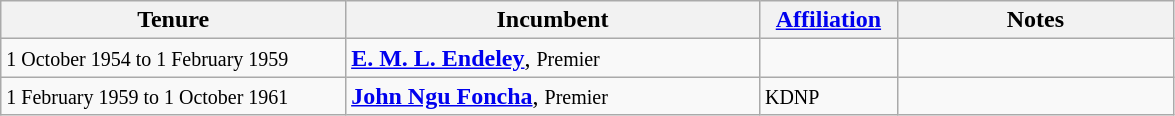<table class="wikitable">
<tr align=left>
<th width="25%">Tenure</th>
<th width="30%">Incumbent</th>
<th width="10%"><a href='#'>Affiliation</a></th>
<th width="20%">Notes</th>
</tr>
<tr>
<td><small>1 October 1954 to  1 February 1959</small></td>
<td><strong><a href='#'>E. M. L. Endeley</a></strong>, <small>Premier</small></td>
<td> </td>
<td> </td>
</tr>
<tr>
<td><small>1 February 1959 to  1 October 1961</small></td>
<td><strong><a href='#'>John Ngu Foncha</a></strong>, <small>Premier</small></td>
<td><small>KDNP</small></td>
<td> </td>
</tr>
</table>
